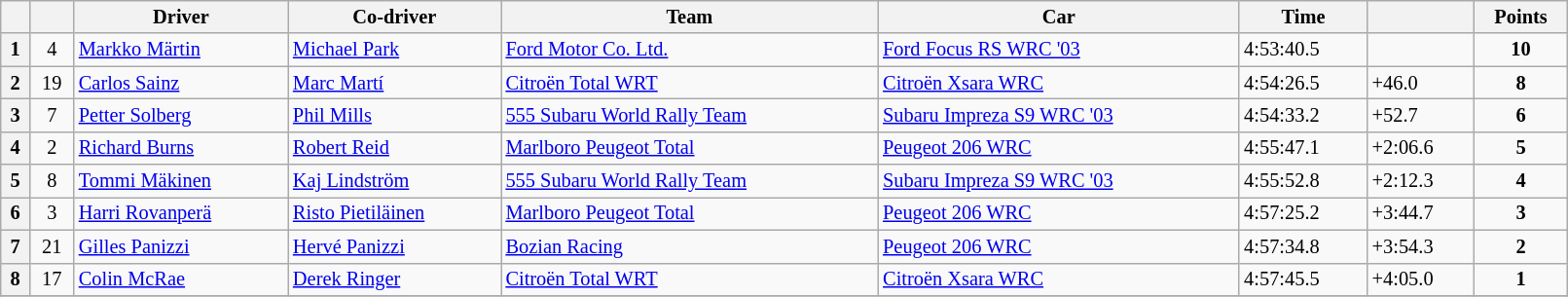<table class="wikitable" width=85% style="font-size: 85%;">
<tr>
<th></th>
<th></th>
<th>Driver</th>
<th>Co-driver</th>
<th>Team</th>
<th>Car</th>
<th>Time</th>
<th></th>
<th>Points</th>
</tr>
<tr>
<th>1</th>
<td align="center">4</td>
<td> <a href='#'>Markko Märtin</a></td>
<td> <a href='#'>Michael Park</a></td>
<td> <a href='#'>Ford Motor Co. Ltd.</a></td>
<td><a href='#'>Ford Focus RS WRC '03</a></td>
<td>4:53:40.5</td>
<td></td>
<td align="center"><strong>10</strong></td>
</tr>
<tr>
<th>2</th>
<td align="center">19</td>
<td> <a href='#'>Carlos Sainz</a></td>
<td> <a href='#'>Marc Martí</a></td>
<td> <a href='#'>Citroën Total WRT</a></td>
<td><a href='#'>Citroën Xsara WRC</a></td>
<td>4:54:26.5</td>
<td>+46.0</td>
<td align="center"><strong>8</strong></td>
</tr>
<tr>
<th>3</th>
<td align="center">7</td>
<td> <a href='#'>Petter Solberg</a></td>
<td> <a href='#'>Phil Mills</a></td>
<td> <a href='#'>555 Subaru World Rally Team</a></td>
<td><a href='#'>Subaru Impreza S9 WRC '03</a></td>
<td>4:54:33.2</td>
<td>+52.7</td>
<td align="center"><strong>6</strong></td>
</tr>
<tr>
<th>4</th>
<td align="center">2</td>
<td> <a href='#'>Richard Burns</a></td>
<td> <a href='#'>Robert Reid</a></td>
<td> <a href='#'>Marlboro Peugeot Total</a></td>
<td><a href='#'>Peugeot 206 WRC</a></td>
<td>4:55:47.1</td>
<td>+2:06.6</td>
<td align="center"><strong>5</strong></td>
</tr>
<tr>
<th>5</th>
<td align="center">8</td>
<td> <a href='#'>Tommi Mäkinen</a></td>
<td> <a href='#'>Kaj Lindström</a></td>
<td> <a href='#'>555 Subaru World Rally Team</a></td>
<td><a href='#'>Subaru Impreza S9 WRC '03</a></td>
<td>4:55:52.8</td>
<td>+2:12.3</td>
<td align="center"><strong>4</strong></td>
</tr>
<tr>
<th>6</th>
<td align="center">3</td>
<td> <a href='#'>Harri Rovanperä</a></td>
<td> <a href='#'>Risto Pietiläinen</a></td>
<td> <a href='#'>Marlboro Peugeot Total</a></td>
<td><a href='#'>Peugeot 206 WRC</a></td>
<td>4:57:25.2</td>
<td>+3:44.7</td>
<td align="center"><strong>3</strong></td>
</tr>
<tr>
<th>7</th>
<td align="center">21</td>
<td> <a href='#'>Gilles Panizzi</a></td>
<td> <a href='#'>Hervé Panizzi</a></td>
<td> <a href='#'>Bozian Racing</a></td>
<td><a href='#'>Peugeot 206 WRC</a></td>
<td>4:57:34.8</td>
<td>+3:54.3</td>
<td align="center"><strong>2</strong></td>
</tr>
<tr>
<th>8</th>
<td align="center">17</td>
<td> <a href='#'>Colin McRae</a></td>
<td> <a href='#'>Derek Ringer</a></td>
<td> <a href='#'>Citroën Total WRT</a></td>
<td><a href='#'>Citroën Xsara WRC</a></td>
<td>4:57:45.5</td>
<td>+4:05.0</td>
<td align="center"><strong>1</strong></td>
</tr>
<tr>
</tr>
</table>
